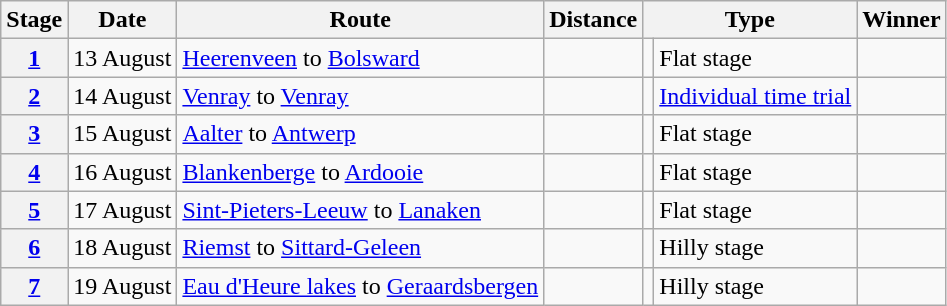<table class="wikitable">
<tr>
<th scope="col">Stage</th>
<th scope="col">Date</th>
<th scope="col">Route</th>
<th scope="col">Distance</th>
<th scope="col" colspan="2">Type</th>
<th scope="col">Winner</th>
</tr>
<tr>
<th scope="row"><a href='#'>1</a></th>
<td align=right>13 August</td>
<td><a href='#'>Heerenveen</a>  to <a href='#'>Bolsward</a> </td>
<td style="text-align:center;"></td>
<td style="text-align:center;"></td>
<td>Flat stage</td>
<td></td>
</tr>
<tr>
<th scope="row"><a href='#'>2</a></th>
<td align=right>14 August</td>
<td><a href='#'>Venray</a>  to <a href='#'>Venray</a> </td>
<td style="text-align:center;"></td>
<td style="text-align:center;"></td>
<td><a href='#'>Individual time trial</a></td>
<td></td>
</tr>
<tr>
<th scope="row"><a href='#'>3</a></th>
<td align=right>15 August</td>
<td><a href='#'>Aalter</a>  to <a href='#'>Antwerp</a> </td>
<td style="text-align:center;"></td>
<td style="text-align:center;"></td>
<td>Flat stage</td>
<td></td>
</tr>
<tr>
<th scope="row"><a href='#'>4</a></th>
<td align=right>16 August</td>
<td><a href='#'>Blankenberge</a>  to <a href='#'>Ardooie</a> </td>
<td style="text-align:center;"></td>
<td style="text-align:center;"></td>
<td>Flat stage</td>
<td></td>
</tr>
<tr>
<th scope="row"><a href='#'>5</a></th>
<td align=right>17 August</td>
<td><a href='#'>Sint-Pieters-Leeuw</a>  to <a href='#'>Lanaken</a> </td>
<td style="text-align:center;"></td>
<td style="text-align:center;"></td>
<td>Flat stage</td>
<td></td>
</tr>
<tr>
<th scope="row"><a href='#'>6</a></th>
<td align=right>18 August</td>
<td><a href='#'>Riemst</a>  to <a href='#'>Sittard-Geleen</a> </td>
<td style="text-align:center;"></td>
<td></td>
<td>Hilly stage</td>
<td></td>
</tr>
<tr>
<th scope="row"><a href='#'>7</a></th>
<td align=right>19 August</td>
<td><a href='#'>Eau d'Heure lakes</a>  to <a href='#'>Geraardsbergen</a> </td>
<td style="text-align:center;"></td>
<td></td>
<td>Hilly stage</td>
<td></td>
</tr>
</table>
